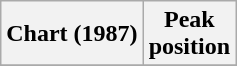<table class="wikitable sortable">
<tr>
<th align="left">Chart (1987)</th>
<th align="center">Peak<br>position</th>
</tr>
<tr>
</tr>
</table>
